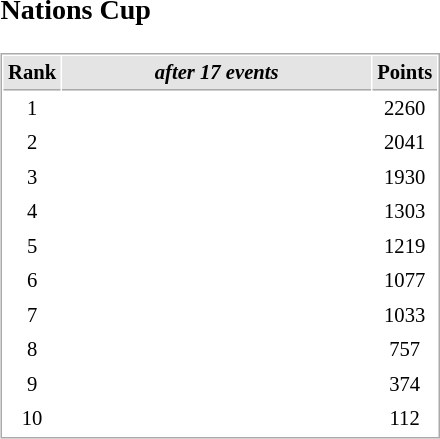<table border="0" cellspacing="10">
<tr>
<td><br><h3>Nations Cup</h3><table cellspacing="1" cellpadding="3" style="border:1px solid #AAAAAA;font-size:86%">
<tr bgcolor="#E4E4E4">
<th style="border-bottom:1px solid #AAAAAA; width: 10px;">Rank</th>
<th style="border-bottom:1px solid #AAAAAA; width: 200px;"><em>after 17 events</em></th>
<th style="border-bottom:1px solid #AAAAAA; width: 20px;">Points</th>
</tr>
<tr>
<td align=center>1</td>
<td></td>
<td align=center>2260</td>
</tr>
<tr>
<td align=center>2</td>
<td></td>
<td align=center>2041</td>
</tr>
<tr>
<td align=center>3</td>
<td></td>
<td align=center>1930</td>
</tr>
<tr>
<td align=center>4</td>
<td></td>
<td align=center>1303</td>
</tr>
<tr>
<td align=center>5</td>
<td></td>
<td align=center>1219</td>
</tr>
<tr>
<td align=center>6</td>
<td></td>
<td align=center>1077</td>
</tr>
<tr>
<td align=center>7</td>
<td></td>
<td align=center>1033</td>
</tr>
<tr>
<td align=center>8</td>
<td></td>
<td align=center>757</td>
</tr>
<tr>
<td align=center>9</td>
<td></td>
<td align=center>374</td>
</tr>
<tr>
<td align=center>10</td>
<td></td>
<td align=center>112</td>
</tr>
</table>
</td>
</tr>
</table>
